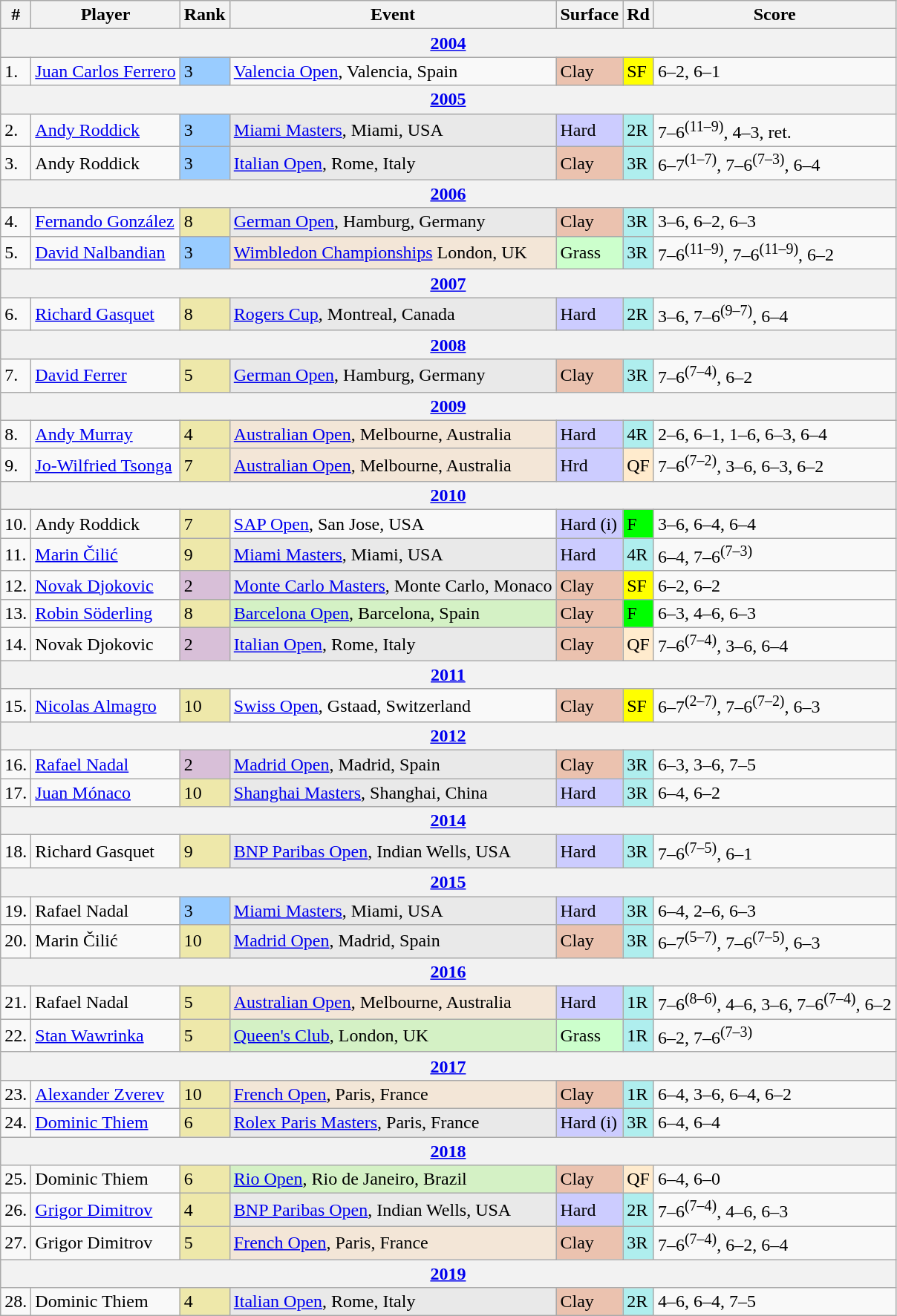<table class="wikitable sortable">
<tr>
<th>#</th>
<th>Player</th>
<th>Rank</th>
<th>Event</th>
<th>Surface</th>
<th>Rd</th>
<th>Score</th>
</tr>
<tr>
<th colspan=7><a href='#'>2004</a></th>
</tr>
<tr>
<td>1.</td>
<td> <a href='#'>Juan Carlos Ferrero</a></td>
<td style=background:#9cf>3</td>
<td><a href='#'>Valencia Open</a>, Valencia, Spain</td>
<td bgcolor=EBC2AF>Clay</td>
<td bgcolor=yellow>SF</td>
<td>6–2, 6–1</td>
</tr>
<tr>
<th colspan=7><a href='#'>2005</a></th>
</tr>
<tr>
<td>2.</td>
<td> <a href='#'>Andy Roddick</a></td>
<td style=background:#9cf>3</td>
<td bgcolor=e9e9e9><a href='#'>Miami Masters</a>, Miami, USA</td>
<td bgcolor=CCCCFF>Hard</td>
<td bgcolor=afeeee>2R</td>
<td>7–6<sup>(11–9)</sup>, 4–3, ret.</td>
</tr>
<tr>
<td>3.</td>
<td> Andy Roddick</td>
<td style=background:#9cf>3</td>
<td bgcolor=e9e9e9><a href='#'>Italian Open</a>, Rome, Italy</td>
<td bgcolor=EBC2AF>Clay</td>
<td bgcolor=afeeee>3R</td>
<td>6–7<sup>(1–7)</sup>, 7–6<sup>(7–3)</sup>, 6–4</td>
</tr>
<tr>
<th colspan=7><a href='#'>2006</a></th>
</tr>
<tr>
<td>4.</td>
<td> <a href='#'>Fernando González</a></td>
<td bgcolor=EEE8AA>8</td>
<td bgcolor=e9e9e9><a href='#'>German Open</a>, Hamburg, Germany</td>
<td bgcolor=EBC2AF>Clay</td>
<td bgcolor=afeeee>3R</td>
<td>3–6, 6–2, 6–3</td>
</tr>
<tr>
<td>5.</td>
<td> <a href='#'>David Nalbandian</a></td>
<td style=background:#9cf>3</td>
<td bgcolor=F3E6D7><a href='#'>Wimbledon Championships</a> London, UK</td>
<td bgcolor=CCFFCC>Grass</td>
<td bgcolor=afeeee>3R</td>
<td>7–6<sup>(11–9)</sup>,  7–6<sup>(11–9)</sup>, 6–2</td>
</tr>
<tr>
<th colspan=7><a href='#'>2007</a></th>
</tr>
<tr>
<td>6.</td>
<td> <a href='#'>Richard Gasquet</a></td>
<td bgcolor=eee8aa>8</td>
<td bgcolor=e9e9e9><a href='#'>Rogers Cup</a>, Montreal, Canada</td>
<td bgcolor=ccccff>Hard</td>
<td bgcolor=afeeee>2R</td>
<td>3–6, 7–6<sup>(9–7)</sup>, 6–4</td>
</tr>
<tr>
<th colspan=7><a href='#'>2008</a></th>
</tr>
<tr>
<td>7.</td>
<td> <a href='#'>David Ferrer</a></td>
<td bgcolor=eee8aa>5</td>
<td bgcolor=e9e9e9><a href='#'>German Open</a>, Hamburg, Germany</td>
<td bgcolor=EBC2AF>Clay</td>
<td bgcolor=afeeee>3R</td>
<td>7–6<sup>(7–4)</sup>, 6–2</td>
</tr>
<tr>
<th colspan=7><a href='#'>2009</a></th>
</tr>
<tr>
<td>8.</td>
<td> <a href='#'>Andy Murray</a></td>
<td bgcolor=eee8aa>4</td>
<td bgcolor=f3e6d7><a href='#'>Australian Open</a>, Melbourne, Australia</td>
<td bgcolor=ccccff>Hard</td>
<td bgcolor=afeeee>4R</td>
<td>2–6, 6–1, 1–6, 6–3, 6–4</td>
</tr>
<tr>
<td>9.</td>
<td> <a href='#'>Jo-Wilfried Tsonga</a></td>
<td bgcolor=eee8aa>7</td>
<td bgcolor=f3e6d7><a href='#'>Australian Open</a>, Melbourne, Australia</td>
<td bgcolor=ccccff>Hrd</td>
<td bgcolor=ffebcd>QF</td>
<td>7–6<sup>(7–2)</sup>, 3–6, 6–3, 6–2</td>
</tr>
<tr>
<th colspan=7><a href='#'>2010</a></th>
</tr>
<tr>
<td>10.</td>
<td> Andy Roddick</td>
<td bgcolor=eee8aa>7</td>
<td><a href='#'>SAP Open</a>, San Jose, USA</td>
<td bgcolor=ccccff>Hard (i)</td>
<td bgcolor=lime>F</td>
<td>3–6, 6–4, 6–4</td>
</tr>
<tr>
<td>11.</td>
<td> <a href='#'>Marin Čilić</a></td>
<td bgcolor=eee8aa>9</td>
<td bgcolor=e9e9e9><a href='#'>Miami Masters</a>, Miami, USA</td>
<td bgcolor=ccccff>Hard</td>
<td bgcolor=afeeee>4R</td>
<td>6–4, 7–6<sup>(7–3)</sup></td>
</tr>
<tr>
<td>12.</td>
<td> <a href='#'>Novak Djokovic</a></td>
<td bgcolor=thistle>2</td>
<td bgcolor=e9e9e9><a href='#'>Monte Carlo Masters</a>, Monte Carlo, Monaco</td>
<td bgcolor=EBC2AF>Clay</td>
<td bgcolor=yellow>SF</td>
<td>6–2, 6–2</td>
</tr>
<tr>
<td>13.</td>
<td> <a href='#'>Robin Söderling</a></td>
<td bgcolor=eee8aa>8</td>
<td bgcolor=d4f1c5><a href='#'>Barcelona Open</a>, Barcelona, Spain</td>
<td bgcolor=EBC2AF>Clay</td>
<td bgcolor=lime>F</td>
<td>6–3, 4–6, 6–3</td>
</tr>
<tr>
<td>14.</td>
<td> Novak Djokovic</td>
<td bgcolor=thistle>2</td>
<td bgcolor=e9e9e9><a href='#'>Italian Open</a>, Rome, Italy</td>
<td bgcolor=EBC2AF>Clay</td>
<td bgcolor=ffebcd>QF</td>
<td>7–6<sup>(7–4)</sup>, 3–6, 6–4</td>
</tr>
<tr>
<th colspan=7><a href='#'>2011</a></th>
</tr>
<tr>
<td>15.</td>
<td> <a href='#'>Nicolas Almagro</a></td>
<td bgcolor=eee8aa>10</td>
<td><a href='#'>Swiss Open</a>, Gstaad, Switzerland</td>
<td bgcolor=EBC2AF>Clay</td>
<td bgcolor=yellow>SF</td>
<td>6–7<sup>(2–7)</sup>, 7–6<sup>(7–2)</sup>, 6–3</td>
</tr>
<tr>
<th colspan=7><a href='#'>2012</a></th>
</tr>
<tr>
<td>16.</td>
<td> <a href='#'>Rafael Nadal</a></td>
<td bgcolor=thistle>2</td>
<td bgcolor=e9e9e9><a href='#'>Madrid Open</a>, Madrid, Spain</td>
<td bgcolor=EBC2AF>Clay</td>
<td bgcolor=afeeee>3R</td>
<td>6–3, 3–6, 7–5</td>
</tr>
<tr>
<td>17.</td>
<td> <a href='#'>Juan Mónaco</a></td>
<td bgcolor=eee8aa>10</td>
<td bgcolor=e9e9e9><a href='#'>Shanghai Masters</a>, Shanghai, China</td>
<td bgcolor=ccccff>Hard</td>
<td bgcolor=afeeee>3R</td>
<td>6–4, 6–2</td>
</tr>
<tr>
<th colspan=7><a href='#'>2014</a></th>
</tr>
<tr>
<td>18.</td>
<td> Richard Gasquet</td>
<td bgcolor=eee8aa>9</td>
<td bgcolor=e9e9e9><a href='#'>BNP Paribas Open</a>, Indian Wells, USA</td>
<td bgcolor=ccccff>Hard</td>
<td bgcolor=afeeee>3R</td>
<td>7–6<sup>(7–5)</sup>, 6–1</td>
</tr>
<tr>
<th colspan=7><a href='#'>2015</a></th>
</tr>
<tr>
<td>19.</td>
<td> Rafael Nadal</td>
<td style=background:#9cf>3</td>
<td bgcolor=e9e9e9><a href='#'>Miami Masters</a>, Miami, USA</td>
<td bgcolor=ccccff>Hard</td>
<td bgcolor=afeeee>3R</td>
<td>6–4, 2–6, 6–3</td>
</tr>
<tr>
<td>20.</td>
<td> Marin Čilić</td>
<td bgcolor=eee8aa>10</td>
<td bgcolor=e9e9e9><a href='#'>Madrid Open</a>, Madrid, Spain</td>
<td bgcolor=EBC2AF>Clay</td>
<td bgcolor=afeeee>3R</td>
<td>6–7<sup>(5–7)</sup>, 7–6<sup>(7–5)</sup>, 6–3</td>
</tr>
<tr>
<th colspan=7><a href='#'>2016</a></th>
</tr>
<tr>
<td>21.</td>
<td> Rafael Nadal</td>
<td bgcolor=eee8aa>5</td>
<td bgcolor=f3e6d7><a href='#'>Australian Open</a>, Melbourne, Australia</td>
<td bgcolor=ccccff>Hard</td>
<td bgcolor=afeeee>1R</td>
<td>7–6<sup>(8–6)</sup>, 4–6, 3–6, 7–6<sup>(7–4)</sup>, 6–2</td>
</tr>
<tr>
<td>22.</td>
<td> <a href='#'>Stan Wawrinka</a></td>
<td bgcolor=eee8aa>5</td>
<td bgcolor=d4f1c5><a href='#'>Queen's Club</a>, London, UK</td>
<td bgcolor=ccffcc>Grass</td>
<td bgcolor=afeeee>1R</td>
<td>6–2, 7–6<sup>(7–3)</sup></td>
</tr>
<tr>
<th colspan=7><a href='#'>2017</a></th>
</tr>
<tr>
<td>23.</td>
<td> <a href='#'>Alexander Zverev</a></td>
<td bgcolor=eee8aa>10</td>
<td bgcolor=f3e6d7><a href='#'>French Open</a>, Paris, France</td>
<td bgcolor=EBC2AF>Clay</td>
<td bgcolor=afeeee>1R</td>
<td>6–4, 3–6, 6–4, 6–2</td>
</tr>
<tr>
<td>24.</td>
<td> <a href='#'>Dominic Thiem</a></td>
<td bgcolor=eee8aa>6</td>
<td bgcolor=e9e9e9><a href='#'>Rolex Paris Masters</a>, Paris, France</td>
<td bgcolor=ccccff>Hard (i)</td>
<td bgcolor=afeeee>3R</td>
<td>6–4, 6–4</td>
</tr>
<tr>
<th colspan=7><a href='#'>2018</a></th>
</tr>
<tr>
<td>25.</td>
<td> Dominic Thiem</td>
<td bgcolor=eee8aa>6</td>
<td bgcolor=d4f1c5><a href='#'>Rio Open</a>, Rio de Janeiro, Brazil</td>
<td bgcolor=EBC2AF>Clay</td>
<td bgcolor=ffebcd>QF</td>
<td>6–4, 6–0</td>
</tr>
<tr>
<td>26.</td>
<td> <a href='#'>Grigor Dimitrov</a></td>
<td bgcolor=eee8aa>4</td>
<td bgcolor=e9e9e9><a href='#'>BNP Paribas Open</a>, Indian Wells, USA</td>
<td bgcolor=ccccff>Hard</td>
<td bgcolor=afeeee>2R</td>
<td>7–6<sup>(7–4)</sup>, 4–6, 6–3</td>
</tr>
<tr>
<td>27.</td>
<td> Grigor Dimitrov</td>
<td bgcolor=eee8aa>5</td>
<td bgcolor=f3e6d7><a href='#'>French Open</a>, Paris, France</td>
<td bgcolor=EBC2AF>Clay</td>
<td bgcolor=afeeee>3R</td>
<td>7–6<sup>(7–4)</sup>, 6–2, 6–4</td>
</tr>
<tr>
<th colspan=7><a href='#'>2019</a></th>
</tr>
<tr>
<td>28.</td>
<td> Dominic Thiem</td>
<td bgcolor=eee8aa>4</td>
<td bgcolor=e9e9e9><a href='#'>Italian Open</a>, Rome, Italy</td>
<td bgcolor=EBC2AF>Clay</td>
<td bgcolor=afeeee>2R</td>
<td>4–6, 6–4, 7–5</td>
</tr>
</table>
